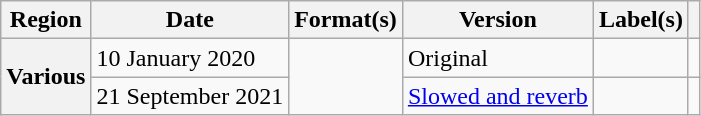<table class="wikitable plainrowheaders">
<tr>
<th scope="col">Region</th>
<th scope="col">Date</th>
<th scope="col">Format(s)</th>
<th>Version</th>
<th scope="col">Label(s)</th>
<th scope="col"></th>
</tr>
<tr>
<th rowspan="2" scope="row">Various</th>
<td>10 January 2020</td>
<td rowspan="2"></td>
<td>Original</td>
<td></td>
<td style="text-align:center;"></td>
</tr>
<tr>
<td>21 September 2021</td>
<td><a href='#'>Slowed and reverb</a></td>
<td></td>
<td></td>
</tr>
</table>
